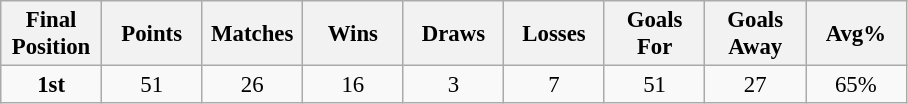<table class="wikitable" style="font-size: 95%; text-align: center;">
<tr>
<th width=60>Final Position</th>
<th width=60>Points</th>
<th width=60>Matches</th>
<th width=60>Wins</th>
<th width=60>Draws</th>
<th width=60>Losses</th>
<th width=60>Goals For</th>
<th width=60>Goals Away</th>
<th width=60>Avg%</th>
</tr>
<tr>
<td><strong>1st</strong></td>
<td>51</td>
<td>26</td>
<td>16</td>
<td>3</td>
<td>7</td>
<td>51</td>
<td>27</td>
<td>65%</td>
</tr>
</table>
